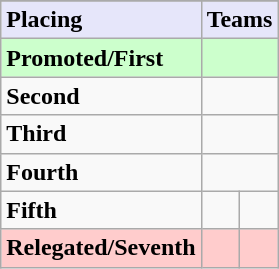<table class=wikitable>
<tr>
</tr>
<tr style="background: #E6E6FA;">
<td><strong>Placing</strong></td>
<td colspan="2" style="text-align:center"><strong>Teams</strong></td>
</tr>
<tr style="background: #ccffcc;">
<td><strong>Promoted/First</strong></td>
<td colspan=2><strong></strong></td>
</tr>
<tr>
<td><strong>Second</strong></td>
<td colspan=2></td>
</tr>
<tr>
<td><strong>Third</strong></td>
<td colspan=2></td>
</tr>
<tr>
<td><strong>Fourth</strong></td>
<td colspan=2></td>
</tr>
<tr>
<td><strong>Fifth</strong></td>
<td></td>
<td></td>
</tr>
<tr style="background: #ffcccc;">
<td><strong>Relegated/Seventh</strong></td>
<td><em></em></td>
<td><em></em></td>
</tr>
</table>
